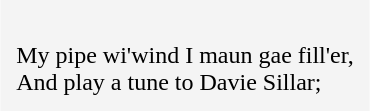<table cellpadding=10 border="0" align=center>
<tr>
<td bgcolor=#f4f4f4><br>My pipe wi'wind I maun gae fill'er,<br>
And play a tune to Davie Sillar;<br></td>
</tr>
</table>
